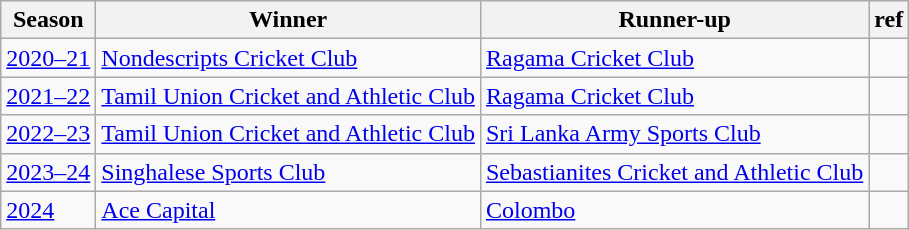<table class="wikitable">
<tr>
<th>Season</th>
<th>Winner</th>
<th>Runner-up</th>
<th>ref</th>
</tr>
<tr>
<td><a href='#'>2020–21</a></td>
<td><a href='#'>Nondescripts Cricket Club</a></td>
<td><a href='#'>Ragama Cricket Club</a></td>
<td></td>
</tr>
<tr>
<td><a href='#'>2021–22</a></td>
<td><a href='#'>Tamil Union Cricket and Athletic Club</a></td>
<td><a href='#'>Ragama Cricket Club</a></td>
<td></td>
</tr>
<tr>
<td><a href='#'>2022–23</a></td>
<td><a href='#'>Tamil Union Cricket and Athletic Club</a></td>
<td><a href='#'>Sri Lanka Army Sports Club</a></td>
<td></td>
</tr>
<tr>
<td><a href='#'>2023–24</a></td>
<td><a href='#'>Singhalese Sports Club</a></td>
<td><a href='#'>Sebastianites Cricket and Athletic Club</a></td>
<td></td>
</tr>
<tr>
<td><a href='#'>2024</a></td>
<td><a href='#'>Ace Capital</a></td>
<td><a href='#'>Colombo</a></td>
<td></td>
</tr>
</table>
